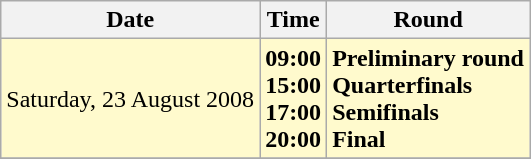<table class="wikitable">
<tr>
<th>Date</th>
<th>Time</th>
<th>Round</th>
</tr>
<tr>
<td style=background:lemonchiffon>Saturday, 23 August 2008</td>
<td style=background:lemonchiffon><strong>09:00<br>15:00<br>17:00<br>20:00</strong></td>
<td style=background:lemonchiffon><strong>Preliminary round<br>Quarterfinals<br>Semifinals<br>Final</strong></td>
</tr>
<tr>
</tr>
</table>
